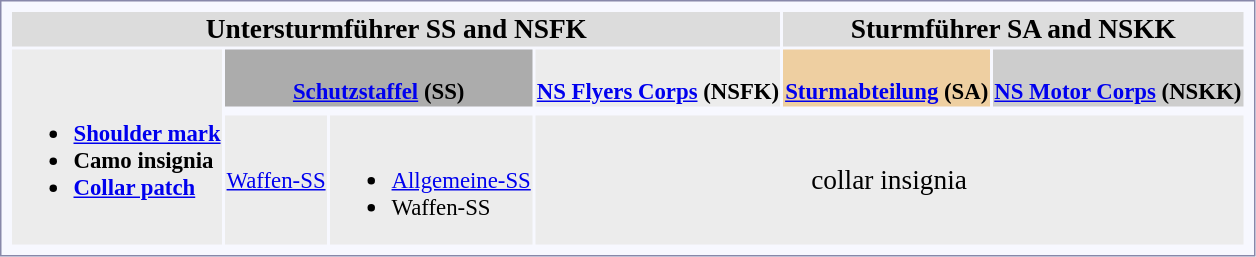<table style="border:1px solid #8888aa; background-color:#f7f8ff; padding:5px; font-size:95%; margin: 12px 12px 12px 0px;">
<tr bgcolor="#dcdcdc" align=center>
<td colspan=5><big><strong>Untersturmführer SS and NSFK</strong></big></td>
<td colspan=2><big><strong>Sturmführer SA and NSKK</strong></big></td>
</tr>
<tr>
<th rowspan=3 align=left bgcolor="#ececec"><br><ul><li><a href='#'>Shoulder mark</a></li><li>Camo insignia</li><li><a href='#'>Collar patch</a></li></ul></th>
<th colspan=3 bgcolor="#acacac"> <br><a href='#'>Schutzstaffel</a> (SS)</th>
<th bgcolor="#ececec"><br><a href='#'>NS Flyers Corps</a> (NSFK)</th>
<th bgcolor="#EECFA1"><br><a href='#'>Sturmabteilung</a> (SA)</th>
<th bgcolor="#cdcdcd"><br> <a href='#'>NS Motor Corps</a> (NSKK)</th>
</tr>
<tr align="center">
<td></td>
<td></td>
<td></td>
<td></td>
<td></td>
<td></td>
</tr>
<tr align="center" bgcolor="#ececec">
<td colspan=2><a href='#'>Waffen-SS</a></td>
<td align=left><br><ul><li><a href='#'>Allgemeine-SS</a></li><li>Waffen-SS</li></ul></td>
<td colspan=3><big>collar insignia</big></td>
</tr>
</table>
